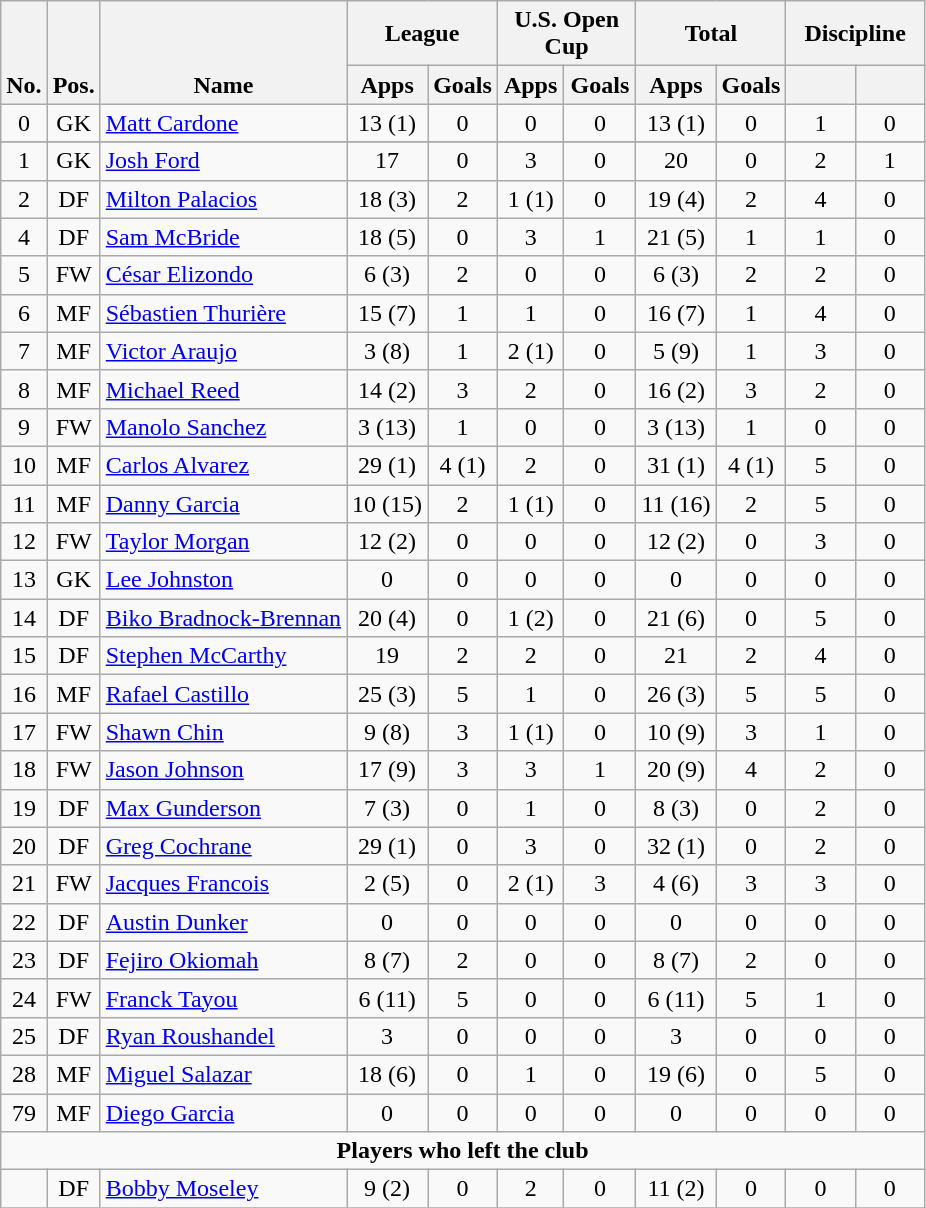<table class="wikitable" style="text-align:center">
<tr>
<th rowspan="2" style="vertical-align:bottom;">No.</th>
<th rowspan="2" style="vertical-align:bottom;">Pos.</th>
<th rowspan="2" style="vertical-align:bottom;">Name</th>
<th colspan="2" style="width:85px;">League</th>
<th colspan="2" style="width:85px;">U.S. Open Cup</th>
<th colspan="2" style="width:85px;">Total</th>
<th colspan="2" style="width:85px;">Discipline</th>
</tr>
<tr>
<th>Apps</th>
<th>Goals</th>
<th>Apps</th>
<th>Goals</th>
<th>Apps</th>
<th>Goals</th>
<th></th>
<th></th>
</tr>
<tr>
<td>0</td>
<td>GK</td>
<td align="left"> <a href='#'>Matt Cardone</a></td>
<td>13 (1)</td>
<td>0</td>
<td>0</td>
<td>0</td>
<td>13 (1)</td>
<td>0</td>
<td>1</td>
<td 0>0</td>
</tr>
<tr>
</tr>
<tr>
<td>1</td>
<td>GK</td>
<td align="left"> <a href='#'>Josh Ford</a></td>
<td>17</td>
<td>0</td>
<td>3</td>
<td>0</td>
<td>20</td>
<td>0</td>
<td>2</td>
<td 0>1</td>
</tr>
<tr>
<td>2</td>
<td>DF</td>
<td align="left"> <a href='#'>Milton Palacios</a></td>
<td>18 (3)</td>
<td>2</td>
<td>1 (1)</td>
<td>0</td>
<td>19 (4)</td>
<td>2</td>
<td>4</td>
<td 0>0</td>
</tr>
<tr>
<td>4</td>
<td>DF</td>
<td align="left"> <a href='#'>Sam McBride</a></td>
<td>18 (5)</td>
<td>0</td>
<td>3</td>
<td>1</td>
<td>21 (5)</td>
<td>1</td>
<td>1</td>
<td 0>0</td>
</tr>
<tr>
<td>5</td>
<td>FW</td>
<td align="left"> <a href='#'>César Elizondo</a></td>
<td>6 (3)</td>
<td>2</td>
<td>0</td>
<td>0</td>
<td>6 (3)</td>
<td>2</td>
<td>2</td>
<td 0>0</td>
</tr>
<tr>
<td>6</td>
<td>MF</td>
<td align="left"> <a href='#'>Sébastien Thurière</a></td>
<td>15 (7)</td>
<td>1</td>
<td>1</td>
<td>0</td>
<td>16 (7)</td>
<td>1</td>
<td>4</td>
<td 0>0</td>
</tr>
<tr>
<td>7</td>
<td>MF</td>
<td align="left"> <a href='#'>Victor Araujo</a></td>
<td>3 (8)</td>
<td>1</td>
<td>2 (1)</td>
<td>0</td>
<td>5 (9)</td>
<td>1</td>
<td>3</td>
<td 0>0</td>
</tr>
<tr>
<td>8</td>
<td>MF</td>
<td align="left"> <a href='#'>Michael Reed</a></td>
<td>14 (2)</td>
<td>3</td>
<td>2</td>
<td>0</td>
<td>16 (2)</td>
<td>3</td>
<td>2</td>
<td 0>0</td>
</tr>
<tr>
<td>9</td>
<td>FW</td>
<td align="left"> <a href='#'>Manolo Sanchez</a></td>
<td>3 (13)</td>
<td>1</td>
<td>0</td>
<td>0</td>
<td>3 (13)</td>
<td>1</td>
<td>0</td>
<td 0>0</td>
</tr>
<tr>
<td>10</td>
<td>MF</td>
<td align="left"> <a href='#'>Carlos Alvarez</a></td>
<td>29 (1)</td>
<td>4 (1)</td>
<td>2</td>
<td>0</td>
<td>31 (1)</td>
<td>4 (1)</td>
<td>5</td>
<td 0>0</td>
</tr>
<tr>
<td>11</td>
<td>MF</td>
<td align="left"> <a href='#'>Danny Garcia</a></td>
<td>10 (15)</td>
<td>2</td>
<td>1 (1)</td>
<td>0</td>
<td>11 (16)</td>
<td>2</td>
<td>5</td>
<td 0>0</td>
</tr>
<tr>
<td>12</td>
<td>FW</td>
<td align="left"> <a href='#'>Taylor Morgan</a></td>
<td>12 (2)</td>
<td>0</td>
<td>0</td>
<td>0</td>
<td>12 (2)</td>
<td>0</td>
<td>3</td>
<td 0>0</td>
</tr>
<tr>
<td>13</td>
<td>GK</td>
<td align="left"> <a href='#'>Lee Johnston</a></td>
<td>0</td>
<td>0</td>
<td>0</td>
<td>0</td>
<td>0</td>
<td>0</td>
<td>0</td>
<td 0>0</td>
</tr>
<tr>
<td>14</td>
<td>DF</td>
<td align="left"> <a href='#'>Biko Bradnock-Brennan</a></td>
<td>20 (4)</td>
<td>0</td>
<td>1 (2)</td>
<td>0</td>
<td>21 (6)</td>
<td>0</td>
<td>5</td>
<td 0>0</td>
</tr>
<tr>
<td>15</td>
<td>DF</td>
<td align="left"> <a href='#'>Stephen McCarthy</a></td>
<td>19</td>
<td>2</td>
<td>2</td>
<td>0</td>
<td>21</td>
<td>2</td>
<td>4</td>
<td 0>0</td>
</tr>
<tr>
<td>16</td>
<td>MF</td>
<td align="left"> <a href='#'>Rafael Castillo</a></td>
<td>25 (3)</td>
<td>5</td>
<td>1</td>
<td>0</td>
<td>26 (3)</td>
<td>5</td>
<td>5</td>
<td 0>0</td>
</tr>
<tr>
<td>17</td>
<td>FW</td>
<td align="left"> <a href='#'>Shawn Chin</a></td>
<td>9 (8)</td>
<td>3</td>
<td>1 (1)</td>
<td>0</td>
<td>10 (9)</td>
<td>3</td>
<td>1</td>
<td 0>0</td>
</tr>
<tr>
<td>18</td>
<td>FW</td>
<td align="left"> <a href='#'>Jason Johnson</a></td>
<td>17 (9)</td>
<td>3</td>
<td>3</td>
<td>1</td>
<td>20 (9)</td>
<td>4</td>
<td>2</td>
<td 0>0</td>
</tr>
<tr>
<td>19</td>
<td>DF</td>
<td align="left"> <a href='#'>Max Gunderson</a></td>
<td>7 (3)</td>
<td>0</td>
<td>1</td>
<td>0</td>
<td>8 (3)</td>
<td>0</td>
<td>2</td>
<td 0>0</td>
</tr>
<tr>
<td>20</td>
<td>DF</td>
<td align="left"> <a href='#'>Greg Cochrane</a></td>
<td>29 (1)</td>
<td>0</td>
<td>3</td>
<td>0</td>
<td>32 (1)</td>
<td>0</td>
<td>2</td>
<td 0>0</td>
</tr>
<tr>
<td>21</td>
<td>FW</td>
<td align="left"> <a href='#'>Jacques Francois</a></td>
<td>2 (5)</td>
<td>0</td>
<td>2 (1)</td>
<td>3</td>
<td>4 (6)</td>
<td>3</td>
<td>3</td>
<td 0>0</td>
</tr>
<tr>
<td>22</td>
<td>DF</td>
<td align="left"> <a href='#'>Austin Dunker</a></td>
<td>0</td>
<td>0</td>
<td>0</td>
<td>0</td>
<td>0</td>
<td>0</td>
<td>0</td>
<td 0>0</td>
</tr>
<tr>
<td>23</td>
<td>DF</td>
<td align="left"> <a href='#'>Fejiro Okiomah</a></td>
<td>8 (7)</td>
<td>2</td>
<td>0</td>
<td>0</td>
<td>8 (7)</td>
<td>2</td>
<td>0</td>
<td 0>0</td>
</tr>
<tr>
<td>24</td>
<td>FW</td>
<td align="left"> <a href='#'>Franck Tayou</a></td>
<td>6 (11)</td>
<td>5</td>
<td>0</td>
<td>0</td>
<td>6 (11)</td>
<td>5</td>
<td>1</td>
<td 0>0</td>
</tr>
<tr>
<td>25</td>
<td>DF</td>
<td align="left"> <a href='#'>Ryan Roushandel</a></td>
<td>3</td>
<td>0</td>
<td>0</td>
<td>0</td>
<td>3</td>
<td>0</td>
<td>0</td>
<td 0>0</td>
</tr>
<tr>
<td>28</td>
<td>MF</td>
<td align="left"> <a href='#'>Miguel Salazar</a></td>
<td>18 (6)</td>
<td>0</td>
<td>1</td>
<td>0</td>
<td>19 (6)</td>
<td>0</td>
<td>5</td>
<td 0>0</td>
</tr>
<tr>
<td>79</td>
<td>MF</td>
<td align="left"> <a href='#'>Diego Garcia</a></td>
<td>0</td>
<td>0</td>
<td>0</td>
<td>0</td>
<td>0</td>
<td>0</td>
<td>0</td>
<td 0>0</td>
</tr>
<tr>
<td colspan="11"><strong>Players who left the club</strong></td>
</tr>
<tr>
<td></td>
<td>DF</td>
<td align="left"> <a href='#'>Bobby Moseley</a></td>
<td>9 (2)</td>
<td>0</td>
<td>2</td>
<td>0</td>
<td>11 (2)</td>
<td>0</td>
<td>0</td>
<td 0>0</td>
</tr>
<tr>
</tr>
</table>
